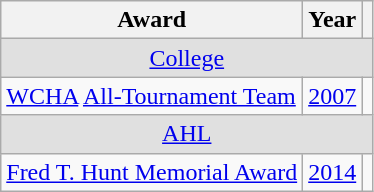<table class="wikitable">
<tr>
<th>Award</th>
<th>Year</th>
<th></th>
</tr>
<tr ALIGN="center" bgcolor="#e0e0e0">
<td colspan="3"><a href='#'>College</a></td>
</tr>
<tr>
<td><a href='#'>WCHA</a> <a href='#'>All-Tournament Team</a></td>
<td><a href='#'>2007</a></td>
<td></td>
</tr>
<tr ALIGN="center" bgcolor="#e0e0e0">
<td colspan="3"><a href='#'>AHL</a></td>
</tr>
<tr>
<td><a href='#'>Fred T. Hunt Memorial Award</a></td>
<td><a href='#'>2014</a></td>
<td></td>
</tr>
</table>
